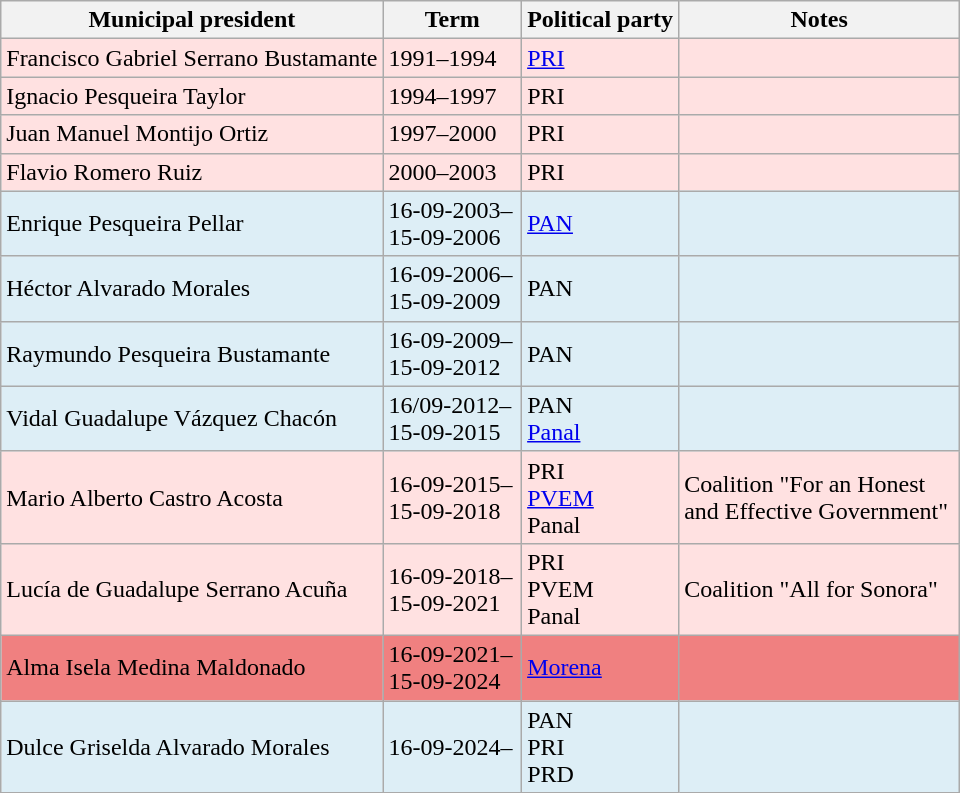<table class="wikitable">
<tr>
<th>Municipal president</th>
<th width=85px>Term</th>
<th>Political party</th>
<th width=180px>Notes</th>
</tr>
<tr style="background:#ffe1e1">
<td>Francisco Gabriel Serrano Bustamante</td>
<td>1991–1994</td>
<td><a href='#'>PRI</a> </td>
<td></td>
</tr>
<tr style="background:#ffe1e1">
<td>Ignacio Pesqueira Taylor</td>
<td>1994–1997</td>
<td>PRI </td>
<td></td>
</tr>
<tr style="background:#ffe1e1">
<td>Juan Manuel Montijo Ortiz</td>
<td>1997–2000</td>
<td>PRI </td>
<td></td>
</tr>
<tr style="background:#ffe1e1">
<td>Flavio Romero Ruiz</td>
<td>2000–2003</td>
<td>PRI </td>
<td></td>
</tr>
<tr style="background:#ddeef6">
<td>Enrique Pesqueira Pellar</td>
<td>16-09-2003–15-09-2006</td>
<td><a href='#'>PAN</a> </td>
<td></td>
</tr>
<tr style="background:#ddeef6">
<td>Héctor Alvarado Morales</td>
<td>16-09-2006–15-09-2009</td>
<td>PAN </td>
<td></td>
</tr>
<tr style="background:#ddeef6">
<td>Raymundo Pesqueira Bustamante</td>
<td>16-09-2009–15-09-2012</td>
<td>PAN </td>
<td></td>
</tr>
<tr style="background:#ddeef6">
<td>Vidal Guadalupe Vázquez Chacón</td>
<td>16/09-2012–15-09-2015</td>
<td>PAN <br> <a href='#'>Panal</a> </td>
<td></td>
</tr>
<tr style="background:#ffe1e1">
<td>Mario Alberto Castro Acosta</td>
<td>16-09-2015–15-09-2018</td>
<td>PRI <br> <a href='#'>PVEM</a> <br> Panal </td>
<td>Coalition "For an Honest and Effective Government"</td>
</tr>
<tr style="background:#ffe1e1">
<td>Lucía de Guadalupe Serrano Acuña</td>
<td>16-09-2018–15-09-2021</td>
<td>PRI <br> PVEM <br> Panal </td>
<td>Coalition "All for Sonora"</td>
</tr>
<tr style="background:#f08080">
<td>Alma Isela Medina Maldonado</td>
<td>16-09-2021–15-09-2024</td>
<td><a href='#'>Morena</a> </td>
<td></td>
</tr>
<tr style="background:#ddeef6">
<td>Dulce Griselda Alvarado Morales</td>
<td>16-09-2024–</td>
<td>PAN <br> PRI <br> PRD </td>
<td></td>
</tr>
</table>
